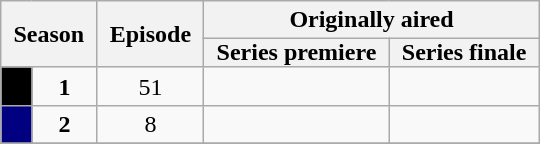<table class="wikitable" style="text-align: center;">
<tr>
<th style="padding: 0 8px;" colspan="2" rowspan="2">Season</th>
<th style="padding: 0 8px;" rowspan="2">Episode</th>
<th colspan="2">Originally aired</th>
</tr>
<tr>
<th style="padding: 0 8px;">Series premiere</th>
<th style="padding: 0 8px;">Series finale</th>
</tr>
<tr>
<td style="background:#000000"></td>
<td><strong>1</strong></td>
<td>51</td>
<td></td>
<td></td>
</tr>
<tr>
<td style="background:#000080"></td>
<td><strong>2</strong></td>
<td>8</td>
<td></td>
<td></td>
</tr>
<tr>
</tr>
</table>
